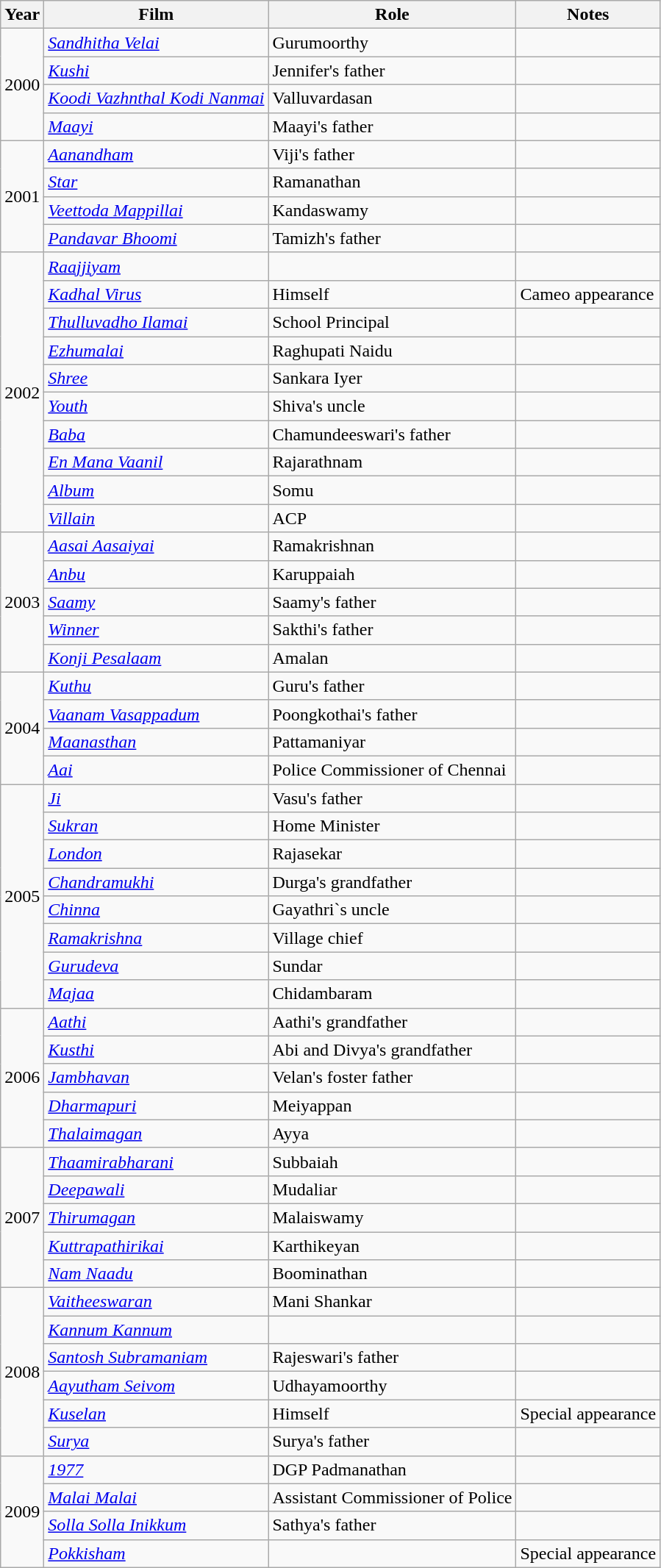<table class="wikitable">
<tr>
<th>Year</th>
<th>Film</th>
<th>Role</th>
<th>Notes</th>
</tr>
<tr>
<td rowspan="4">2000</td>
<td><em><a href='#'>Sandhitha Velai</a></em></td>
<td>Gurumoorthy</td>
<td></td>
</tr>
<tr>
<td><em><a href='#'>Kushi</a></em></td>
<td>Jennifer's father</td>
<td></td>
</tr>
<tr>
<td><em><a href='#'>Koodi Vazhnthal Kodi Nanmai</a></em></td>
<td>Valluvardasan</td>
<td></td>
</tr>
<tr>
<td><em><a href='#'>Maayi</a></em></td>
<td>Maayi's father</td>
<td></td>
</tr>
<tr>
<td rowspan="4">2001</td>
<td><em><a href='#'>Aanandham</a></em></td>
<td>Viji's father</td>
<td></td>
</tr>
<tr>
<td><em><a href='#'>Star</a></em></td>
<td>Ramanathan</td>
<td></td>
</tr>
<tr>
<td><em><a href='#'>Veettoda Mappillai</a></em></td>
<td>Kandaswamy</td>
<td></td>
</tr>
<tr>
<td><em><a href='#'>Pandavar Bhoomi</a></em></td>
<td>Tamizh's father</td>
<td></td>
</tr>
<tr>
<td rowspan="10">2002</td>
<td><em><a href='#'>Raajjiyam</a></em></td>
<td></td>
<td></td>
</tr>
<tr>
<td><em><a href='#'>Kadhal Virus</a></em></td>
<td>Himself</td>
<td>Cameo appearance</td>
</tr>
<tr>
<td><em><a href='#'>Thulluvadho Ilamai</a></em></td>
<td>School Principal</td>
<td></td>
</tr>
<tr>
<td><em><a href='#'>Ezhumalai</a></em></td>
<td>Raghupati Naidu</td>
<td></td>
</tr>
<tr>
<td><em><a href='#'>Shree</a></em></td>
<td>Sankara Iyer</td>
<td></td>
</tr>
<tr>
<td><em><a href='#'>Youth</a></em></td>
<td>Shiva's uncle</td>
<td></td>
</tr>
<tr>
<td><em><a href='#'>Baba</a></em></td>
<td>Chamundeeswari's father</td>
<td></td>
</tr>
<tr>
<td><em><a href='#'>En Mana Vaanil</a></em></td>
<td>Rajarathnam</td>
<td></td>
</tr>
<tr>
<td><em><a href='#'>Album</a></em></td>
<td>Somu</td>
<td></td>
</tr>
<tr>
<td><em><a href='#'>Villain</a></em></td>
<td>ACP</td>
<td></td>
</tr>
<tr>
<td rowspan="5">2003</td>
<td><em><a href='#'>Aasai Aasaiyai</a></em></td>
<td>Ramakrishnan</td>
<td></td>
</tr>
<tr>
<td><em><a href='#'>Anbu</a></em></td>
<td>Karuppaiah</td>
<td></td>
</tr>
<tr>
<td><em><a href='#'>Saamy</a></em></td>
<td>Saamy's father</td>
<td></td>
</tr>
<tr>
<td><em><a href='#'>Winner</a></em></td>
<td>Sakthi's father</td>
<td></td>
</tr>
<tr>
<td><em><a href='#'>Konji Pesalaam</a></em></td>
<td>Amalan</td>
<td></td>
</tr>
<tr>
<td rowspan="4">2004</td>
<td><em><a href='#'>Kuthu</a></em></td>
<td>Guru's father</td>
<td></td>
</tr>
<tr>
<td><em><a href='#'>Vaanam Vasappadum</a></em></td>
<td>Poongkothai's father</td>
<td></td>
</tr>
<tr>
<td><em><a href='#'>Maanasthan</a></em></td>
<td>Pattamaniyar</td>
<td></td>
</tr>
<tr>
<td><em><a href='#'>Aai</a></em></td>
<td>Police Commissioner of Chennai</td>
<td></td>
</tr>
<tr>
<td rowspan="8">2005</td>
<td><em><a href='#'>Ji</a></em></td>
<td>Vasu's father</td>
<td></td>
</tr>
<tr>
<td><em><a href='#'>Sukran</a></em></td>
<td>Home Minister</td>
<td></td>
</tr>
<tr>
<td><em><a href='#'>London</a></em></td>
<td>Rajasekar</td>
<td></td>
</tr>
<tr>
<td><em><a href='#'>Chandramukhi</a></em></td>
<td>Durga's grandfather</td>
<td></td>
</tr>
<tr>
<td><em><a href='#'>Chinna</a></em></td>
<td>Gayathri`s uncle</td>
<td></td>
</tr>
<tr>
<td><em><a href='#'>Ramakrishna</a></em></td>
<td>Village chief</td>
<td></td>
</tr>
<tr>
<td><em><a href='#'>Gurudeva</a></em></td>
<td>Sundar</td>
<td></td>
</tr>
<tr>
<td><em><a href='#'>Majaa</a></em></td>
<td>Chidambaram</td>
<td></td>
</tr>
<tr>
<td rowspan="5">2006</td>
<td><em><a href='#'>Aathi</a></em></td>
<td>Aathi's grandfather</td>
<td></td>
</tr>
<tr>
<td><em><a href='#'>Kusthi</a></em></td>
<td>Abi and Divya's grandfather</td>
<td></td>
</tr>
<tr>
<td><em><a href='#'>Jambhavan</a></em></td>
<td>Velan's foster father</td>
<td></td>
</tr>
<tr>
<td><em><a href='#'>Dharmapuri</a></em></td>
<td>Meiyappan</td>
<td></td>
</tr>
<tr>
<td><em><a href='#'>Thalaimagan</a></em></td>
<td>Ayya</td>
<td></td>
</tr>
<tr>
<td rowspan="5">2007</td>
<td><em><a href='#'>Thaamirabharani</a></em></td>
<td>Subbaiah</td>
<td></td>
</tr>
<tr>
<td><em><a href='#'>Deepawali</a></em></td>
<td>Mudaliar</td>
<td></td>
</tr>
<tr>
<td><em><a href='#'>Thirumagan</a></em></td>
<td>Malaiswamy</td>
<td></td>
</tr>
<tr>
<td><em><a href='#'>Kuttrapathirikai</a></em></td>
<td>Karthikeyan</td>
<td></td>
</tr>
<tr>
<td><em><a href='#'>Nam Naadu</a></em></td>
<td>Boominathan</td>
<td></td>
</tr>
<tr>
<td rowspan="6">2008</td>
<td><em><a href='#'>Vaitheeswaran</a></em></td>
<td>Mani Shankar</td>
<td></td>
</tr>
<tr>
<td><em><a href='#'>Kannum Kannum</a></em></td>
<td></td>
<td></td>
</tr>
<tr>
<td><em><a href='#'>Santosh Subramaniam</a></em></td>
<td>Rajeswari's father</td>
<td></td>
</tr>
<tr>
<td><em><a href='#'>Aayutham Seivom</a></em></td>
<td>Udhayamoorthy</td>
<td></td>
</tr>
<tr>
<td><em><a href='#'>Kuselan</a></em></td>
<td>Himself</td>
<td>Special appearance</td>
</tr>
<tr>
<td><em><a href='#'>Surya</a></em></td>
<td>Surya's father</td>
<td></td>
</tr>
<tr>
<td rowspan="4">2009</td>
<td><em><a href='#'>1977</a></em></td>
<td>DGP Padmanathan</td>
<td></td>
</tr>
<tr>
<td><em><a href='#'>Malai Malai</a></em></td>
<td>Assistant Commissioner of Police</td>
<td></td>
</tr>
<tr>
<td><em><a href='#'>Solla Solla Inikkum</a></em></td>
<td>Sathya's father</td>
<td></td>
</tr>
<tr>
<td><em><a href='#'>Pokkisham</a></em></td>
<td></td>
<td>Special appearance</td>
</tr>
</table>
